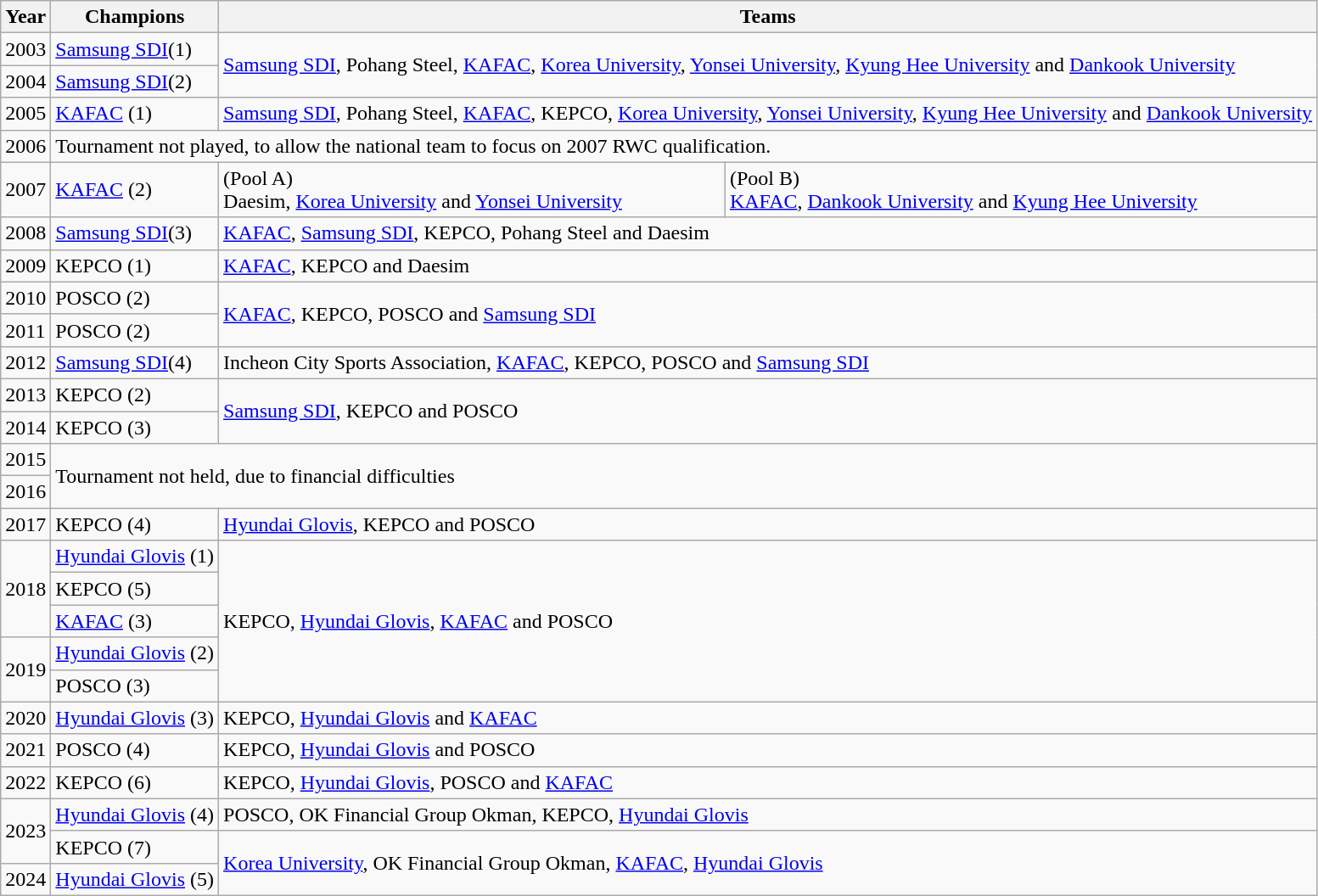<table class="wikitable">
<tr>
<th>Year</th>
<th>Champions</th>
<th colspan="2">Teams</th>
</tr>
<tr>
<td>2003</td>
<td><a href='#'>Samsung SDI</a>(1)</td>
<td colspan="2" rowspan="2"><a href='#'>Samsung SDI</a>, Pohang Steel, <a href='#'>KAFAC</a>, <a href='#'>Korea University</a>, <a href='#'>Yonsei University</a>, <a href='#'>Kyung Hee University</a> and <a href='#'>Dankook University</a></td>
</tr>
<tr>
<td>2004</td>
<td><a href='#'>Samsung SDI</a>(2)</td>
</tr>
<tr>
<td>2005</td>
<td><a href='#'>KAFAC</a> (1)</td>
<td colspan="2"><a href='#'>Samsung SDI</a>, Pohang Steel, <a href='#'>KAFAC</a>, KEPCO, <a href='#'>Korea University</a>, <a href='#'>Yonsei University</a>, <a href='#'>Kyung Hee University</a> and <a href='#'>Dankook University</a></td>
</tr>
<tr>
<td>2006</td>
<td colspan="3">Tournament not played, to allow the national team to focus on 2007 RWC qualification.</td>
</tr>
<tr>
<td>2007</td>
<td><a href='#'>KAFAC</a> (2)</td>
<td>(Pool A)<br>Daesim, <a href='#'>Korea University</a> and <a href='#'>Yonsei University</a></td>
<td>(Pool B)<br><a href='#'>KAFAC</a>, <a href='#'>Dankook University</a> and <a href='#'>Kyung Hee University</a></td>
</tr>
<tr>
<td>2008</td>
<td><a href='#'>Samsung SDI</a>(3)</td>
<td colspan="2"><a href='#'>KAFAC</a>, <a href='#'>Samsung SDI</a>, KEPCO, Pohang Steel and Daesim</td>
</tr>
<tr>
<td>2009</td>
<td>KEPCO (1)</td>
<td colspan="2"><a href='#'>KAFAC</a>, KEPCO and Daesim</td>
</tr>
<tr>
<td>2010</td>
<td>POSCO (2)</td>
<td colspan="2" rowspan="2"><a href='#'>KAFAC</a>, KEPCO, POSCO and <a href='#'>Samsung SDI</a></td>
</tr>
<tr>
<td>2011</td>
<td>POSCO (2)</td>
</tr>
<tr>
<td>2012</td>
<td><a href='#'>Samsung SDI</a>(4)</td>
<td colspan="2">Incheon City Sports Association, <a href='#'>KAFAC</a>, KEPCO, POSCO and <a href='#'>Samsung SDI</a></td>
</tr>
<tr>
<td>2013</td>
<td>KEPCO (2)</td>
<td colspan="2" rowspan="2"><a href='#'>Samsung SDI</a>, KEPCO and POSCO</td>
</tr>
<tr>
<td>2014</td>
<td>KEPCO (3)</td>
</tr>
<tr>
<td>2015</td>
<td colspan="3" rowspan="2">Tournament not held, due to financial difficulties</td>
</tr>
<tr>
<td>2016</td>
</tr>
<tr>
<td>2017</td>
<td>KEPCO (4)</td>
<td colspan="2"><a href='#'>Hyundai Glovis</a>, KEPCO and POSCO</td>
</tr>
<tr>
<td rowspan="3">2018</td>
<td><a href='#'>Hyundai Glovis</a> (1)</td>
<td colspan="2" rowspan="5">KEPCO, <a href='#'>Hyundai Glovis</a>, <a href='#'>KAFAC</a> and POSCO</td>
</tr>
<tr>
<td>KEPCO (5)</td>
</tr>
<tr>
<td><a href='#'>KAFAC</a> (3)</td>
</tr>
<tr>
<td rowspan="2">2019</td>
<td><a href='#'>Hyundai Glovis</a> (2)</td>
</tr>
<tr>
<td>POSCO (3)</td>
</tr>
<tr>
<td>2020</td>
<td><a href='#'>Hyundai Glovis</a> (3)</td>
<td colspan="2">KEPCO, <a href='#'>Hyundai Glovis</a> and <a href='#'>KAFAC</a></td>
</tr>
<tr>
<td>2021</td>
<td>POSCO (4)</td>
<td colspan="2">KEPCO, <a href='#'>Hyundai Glovis</a> and POSCO</td>
</tr>
<tr>
<td>2022</td>
<td>KEPCO (6)</td>
<td colspan="2">KEPCO, <a href='#'>Hyundai Glovis</a>, POSCO and <a href='#'>KAFAC</a></td>
</tr>
<tr>
<td rowspan="2">2023</td>
<td><a href='#'>Hyundai Glovis</a> (4)</td>
<td colspan="2">POSCO, OK Financial Group Okman, KEPCO, <a href='#'>Hyundai Glovis</a></td>
</tr>
<tr>
<td>KEPCO (7)</td>
<td colspan="2" rowspan="2"><a href='#'>Korea University</a>, OK Financial Group Okman, <a href='#'>KAFAC</a>, <a href='#'>Hyundai Glovis</a></td>
</tr>
<tr>
<td>2024</td>
<td><a href='#'>Hyundai Glovis</a> (5)</td>
</tr>
</table>
